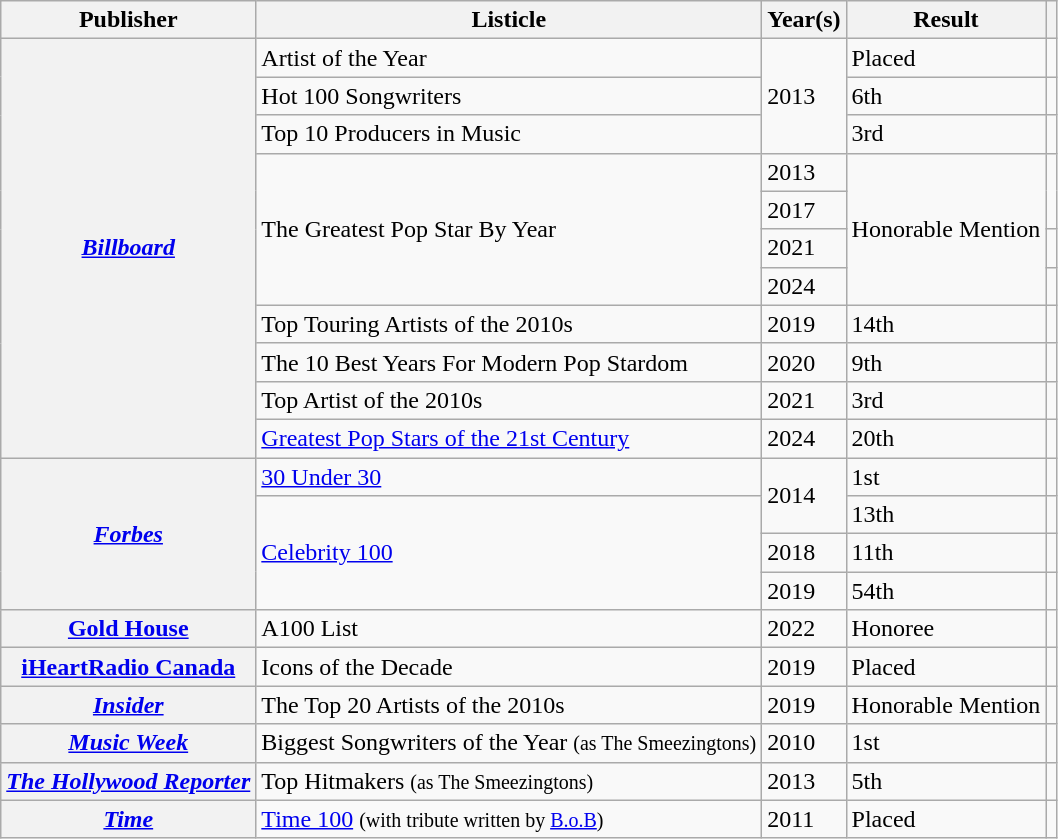<table class="wikitable plainrowheaders sortable" style="margin-right: 0;">
<tr>
<th scope="col">Publisher</th>
<th scope="col">Listicle</th>
<th scope="col">Year(s)</th>
<th scope="col">Result</th>
<th scope="col" class="unsortable"></th>
</tr>
<tr>
<th scope="row" rowspan="11"><em><a href='#'>Billboard</a></em></th>
<td>Artist of the Year</td>
<td rowspan="3">2013</td>
<td>Placed</td>
<td style="text-align:center;"></td>
</tr>
<tr>
<td>Hot 100 Songwriters</td>
<td>6th</td>
<td style="text-align:center;"></td>
</tr>
<tr>
<td>Top 10 Producers in Music </td>
<td>3rd</td>
<td style="text-align:center;"></td>
</tr>
<tr>
<td rowspan="4">The Greatest Pop Star By Year</td>
<td>2013</td>
<td rowspan="4">Honorable Mention</td>
<td rowspan="2" style="text-align:center;"></td>
</tr>
<tr>
<td>2017</td>
</tr>
<tr>
<td>2021</td>
<td style="text-align:center;"></td>
</tr>
<tr>
<td>2024</td>
<td style="text-align:center;"></td>
</tr>
<tr>
<td>Top Touring Artists of the 2010s</td>
<td>2019</td>
<td>14th</td>
<td style="text-align:center;"></td>
</tr>
<tr>
<td>The 10 Best Years For Modern Pop Stardom</td>
<td>2020</td>
<td>9th</td>
<td style="text-align:center;"></td>
</tr>
<tr>
<td>Top Artist of the 2010s</td>
<td>2021</td>
<td>3rd</td>
<td style="text-align:center;"></td>
</tr>
<tr>
<td><a href='#'>Greatest Pop Stars of the 21st Century</a></td>
<td>2024</td>
<td>20th</td>
<td style="text-align:center;"></td>
</tr>
<tr>
<th scope="row" rowspan="4"><em><a href='#'>Forbes</a></em></th>
<td><a href='#'>30 Under 30</a></td>
<td rowspan="2">2014</td>
<td>1st</td>
<td style="text-align:center;"></td>
</tr>
<tr>
<td rowspan="3"><a href='#'>Celebrity 100</a></td>
<td>13th</td>
<td style="text-align:center;"></td>
</tr>
<tr>
<td>2018</td>
<td>11th</td>
<td style="text-align:center;"></td>
</tr>
<tr>
<td>2019</td>
<td>54th</td>
<td style="text-align:center;"></td>
</tr>
<tr>
<th scope="row"><a href='#'>Gold House</a></th>
<td>A100 List </td>
<td>2022</td>
<td>Honoree</td>
<td style="text-align:center;"></td>
</tr>
<tr>
<th scope="row"><a href='#'>iHeartRadio Canada</a></th>
<td>Icons of the Decade</td>
<td>2019</td>
<td>Placed</td>
<td style="text-align:center;"></td>
</tr>
<tr>
<th scope="row"><em><a href='#'>Insider</a></em></th>
<td>The Top 20 Artists of the 2010s</td>
<td>2019</td>
<td>Honorable Mention</td>
<td style="text-align:center;"></td>
</tr>
<tr>
<th scope="row"><em><a href='#'>Music Week</a></em></th>
<td>Biggest Songwriters of the Year <small>(as The Smeezingtons)</small></td>
<td>2010</td>
<td>1st</td>
<td style="text-align:center;"></td>
</tr>
<tr>
<th scope="row"><em><a href='#'>The Hollywood Reporter</a></em></th>
<td>Top Hitmakers <small>(as The Smeezingtons)</small></td>
<td>2013</td>
<td>5th</td>
<td style="text-align:center;"></td>
</tr>
<tr>
<th scope="row"><em><a href='#'>Time</a></em></th>
<td><a href='#'>Time 100</a> <small>(with tribute written by <a href='#'>B.o.B</a>)</small></td>
<td>2011</td>
<td>Placed</td>
<td style="text-align:center;"></td>
</tr>
</table>
